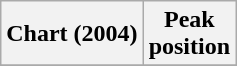<table class="wikitable plainrowheaders">
<tr>
<th scope="col">Chart (2004)</th>
<th scope="col">Peak<br> position</th>
</tr>
<tr>
</tr>
</table>
